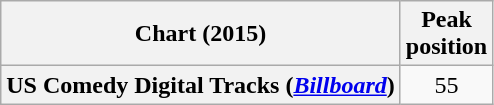<table class="wikitable sortable plainrowheaders" style="text-align:center;">
<tr>
<th scope="col">Chart (2015)</th>
<th scope="col">Peak<br>position</th>
</tr>
<tr>
<th scope="row">US Comedy Digital Tracks (<em><a href='#'>Billboard</a></em>)</th>
<td>55</td>
</tr>
</table>
